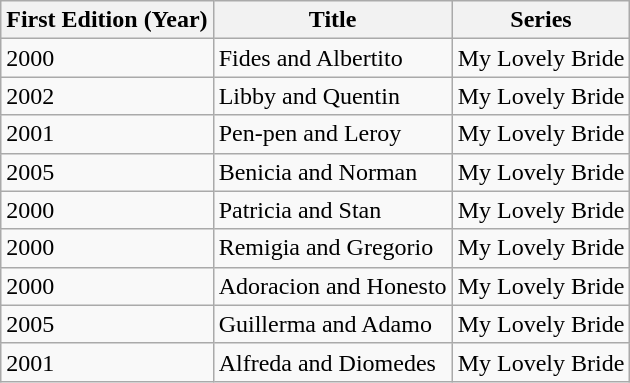<table class="wikitable sortable">
<tr>
<th>First Edition (Year)</th>
<th>Title</th>
<th>Series</th>
</tr>
<tr>
<td>2000</td>
<td>Fides and Albertito</td>
<td>My Lovely Bride</td>
</tr>
<tr>
<td>2002</td>
<td>Libby and Quentin</td>
<td>My Lovely Bride</td>
</tr>
<tr>
<td>2001</td>
<td>Pen-pen and Leroy</td>
<td>My Lovely Bride</td>
</tr>
<tr>
<td>2005</td>
<td>Benicia and Norman</td>
<td>My Lovely Bride</td>
</tr>
<tr>
<td>2000</td>
<td>Patricia and Stan</td>
<td>My Lovely Bride</td>
</tr>
<tr>
<td>2000</td>
<td>Remigia and Gregorio</td>
<td>My Lovely Bride</td>
</tr>
<tr>
<td>2000</td>
<td>Adoracion and Honesto</td>
<td>My Lovely Bride</td>
</tr>
<tr>
<td>2005</td>
<td>Guillerma and Adamo</td>
<td>My Lovely Bride</td>
</tr>
<tr>
<td>2001</td>
<td>Alfreda and Diomedes</td>
<td>My Lovely Bride</td>
</tr>
</table>
